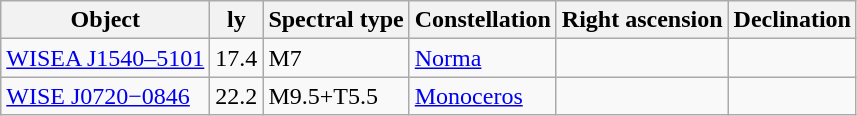<table class="wikitable">
<tr>
<th>Object</th>
<th>ly</th>
<th>Spectral type</th>
<th>Constellation</th>
<th>Right ascension</th>
<th>Declination</th>
</tr>
<tr>
<td><a href='#'>WISEA J1540–5101</a></td>
<td>17.4</td>
<td>M7</td>
<td><a href='#'>Norma</a></td>
<td></td>
<td></td>
</tr>
<tr>
<td><a href='#'>WISE J0720−0846</a></td>
<td>22.2</td>
<td>M9.5+T5.5</td>
<td><a href='#'>Monoceros</a></td>
<td></td>
<td></td>
</tr>
</table>
